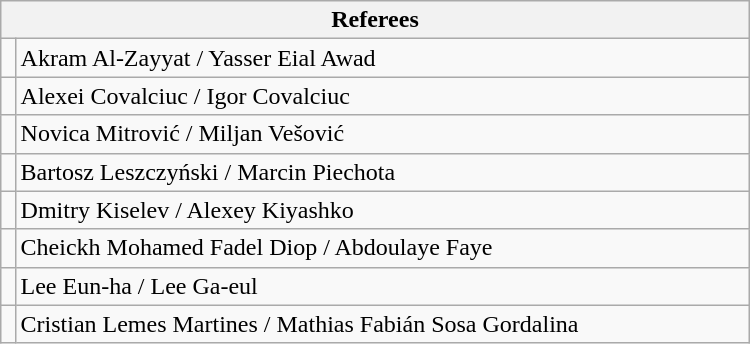<table class="wikitable" style="width:500px;">
<tr>
<th colspan=2>Referees</th>
</tr>
<tr>
<td align=left></td>
<td>Akram Al-Zayyat / Yasser Eial Awad</td>
</tr>
<tr>
<td align=left></td>
<td>Alexei Covalciuc / Igor Covalciuc</td>
</tr>
<tr>
<td align=left></td>
<td>Novica Mitrović / Miljan Vešović</td>
</tr>
<tr>
<td align=left></td>
<td>Bartosz Leszczyński / Marcin Piechota</td>
</tr>
<tr>
<td align=left></td>
<td>Dmitry Kiselev / Alexey Kiyashko</td>
</tr>
<tr>
<td align=left></td>
<td>Cheickh Mohamed Fadel Diop / Abdoulaye Faye</td>
</tr>
<tr>
<td align=left></td>
<td>Lee Eun-ha / Lee Ga-eul</td>
</tr>
<tr>
<td align=left></td>
<td>Cristian Lemes Martines / Mathias Fabián Sosa Gordalina</td>
</tr>
</table>
